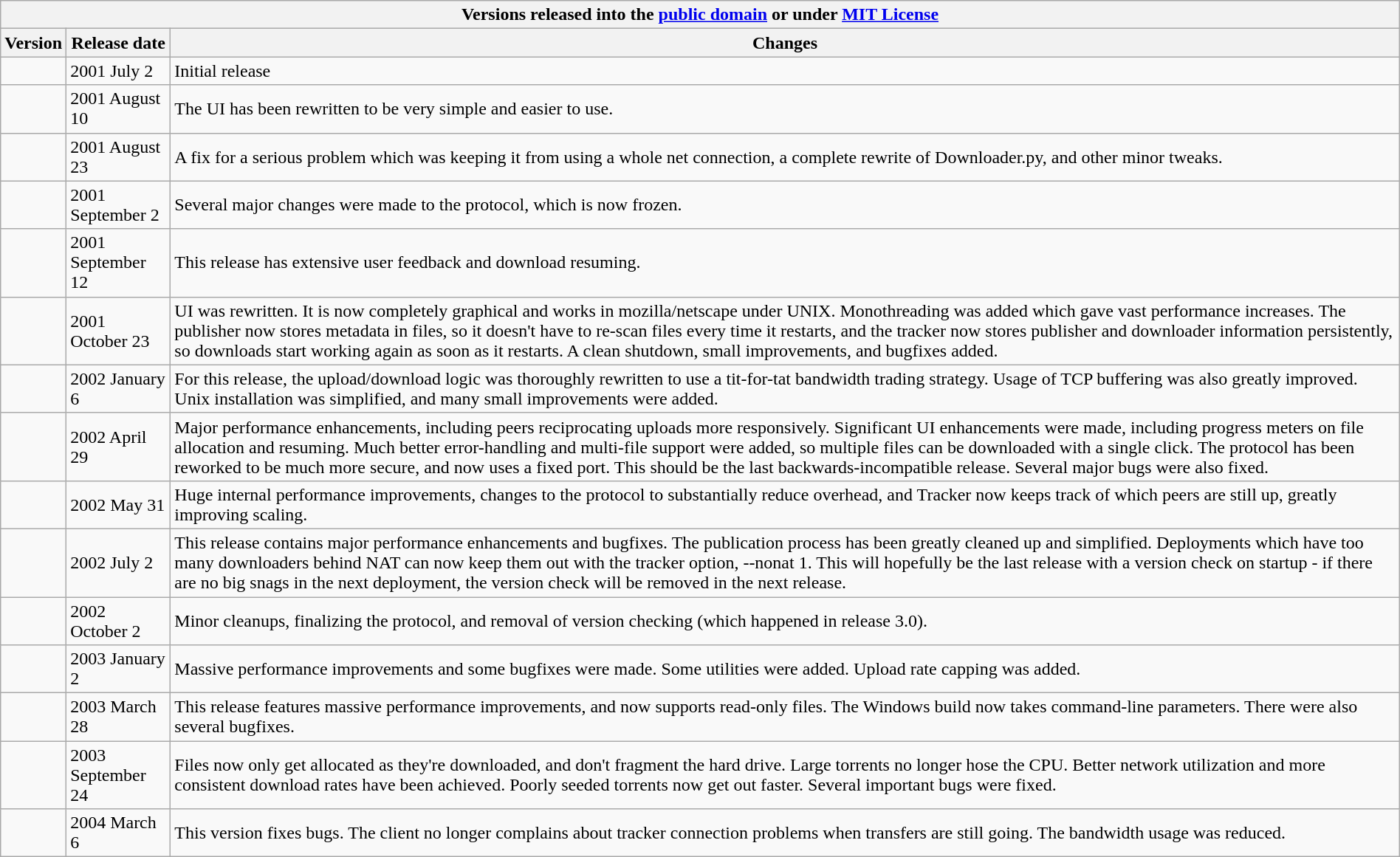<table class="wikitable collapsible collapsed" style="width:100%">
<tr>
<th colspan="3">Versions released into the <a href='#'>public domain</a> or under <a href='#'>MIT License</a></th>
</tr>
<tr>
<th>Version</th>
<th>Release date</th>
<th>Changes</th>
</tr>
<tr>
<td></td>
<td>2001 July 2</td>
<td>Initial release</td>
</tr>
<tr>
<td></td>
<td>2001 August 10</td>
<td>The UI has been rewritten to be very simple and easier to use.</td>
</tr>
<tr>
<td></td>
<td>2001 August 23</td>
<td>A fix for a serious problem which was keeping it from using a whole net connection, a complete rewrite of Downloader.py, and other minor tweaks.</td>
</tr>
<tr>
<td></td>
<td>2001 September 2</td>
<td>Several major changes were made to the protocol, which is now frozen.</td>
</tr>
<tr>
<td></td>
<td>2001 September 12</td>
<td>This release has extensive user feedback and download resuming.</td>
</tr>
<tr>
<td></td>
<td>2001 October 23</td>
<td>UI was rewritten. It is now completely graphical and works in mozilla/netscape under UNIX. Monothreading was added which gave vast performance increases. The publisher now stores metadata in files, so it doesn't have to re-scan files every time it restarts, and the tracker now stores publisher and downloader information persistently, so downloads start working again as soon as it restarts. A clean shutdown, small improvements, and bugfixes added.</td>
</tr>
<tr>
<td></td>
<td>2002 January 6</td>
<td>For this release, the upload/download logic was thoroughly rewritten to use a tit-for-tat bandwidth trading strategy. Usage of TCP buffering was also greatly improved. Unix installation was simplified, and many small improvements were added.</td>
</tr>
<tr>
<td></td>
<td>2002 April 29</td>
<td>Major performance enhancements, including peers reciprocating uploads more responsively. Significant UI enhancements were made, including progress meters on file allocation and resuming. Much better error-handling and multi-file support were added, so multiple files can be downloaded with a single click. The protocol has been reworked to be much more secure, and now uses a fixed port. This should be the last backwards-incompatible release. Several major bugs were also fixed.</td>
</tr>
<tr>
<td></td>
<td>2002 May 31</td>
<td>Huge internal performance improvements, changes to the protocol to substantially reduce overhead, and Tracker now keeps track of which peers are still up, greatly improving scaling.</td>
</tr>
<tr>
<td></td>
<td>2002 July 2</td>
<td>This release contains major performance enhancements and bugfixes. The publication process has been greatly cleaned up and simplified. Deployments which have too many downloaders behind NAT can now keep them out with the tracker option, --nonat 1. This will hopefully be the last release with a version check on startup - if there are no big snags in the next deployment, the version check will be removed in the next release.</td>
</tr>
<tr>
<td></td>
<td>2002 October 2</td>
<td>Minor cleanups, finalizing the protocol, and removal of version checking (which happened in release 3.0).</td>
</tr>
<tr>
<td></td>
<td>2003 January 2</td>
<td>Massive performance improvements and some bugfixes were made. Some utilities were added. Upload rate capping was added.</td>
</tr>
<tr>
<td></td>
<td>2003 March 28</td>
<td>This release features massive performance improvements, and now supports read-only files. The Windows build now takes command-line parameters. There were also several bugfixes.</td>
</tr>
<tr>
<td></td>
<td>2003 September 24</td>
<td>Files now only get allocated as they're downloaded, and don't fragment the hard drive. Large torrents no longer hose the CPU. Better network utilization and more consistent download rates have been achieved. Poorly seeded torrents now get out faster. Several important bugs were fixed.</td>
</tr>
<tr>
<td></td>
<td>2004 March 6</td>
<td>This version fixes bugs. The client no longer complains about tracker connection problems when transfers are still going. The bandwidth usage was reduced.</td>
</tr>
</table>
